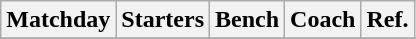<table class=wikitable>
<tr>
<th>Matchday</th>
<th>Starters</th>
<th>Bench</th>
<th>Coach</th>
<th>Ref.</th>
</tr>
<tr>
</tr>
</table>
